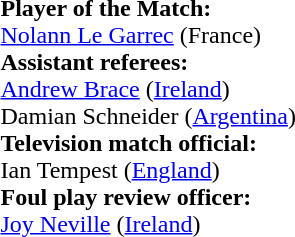<table style="width:100%">
<tr>
<td><br><strong>Player of the Match:</strong>
<br><a href='#'>Nolann Le Garrec</a> (France)<br><strong>Assistant referees:</strong>
<br><a href='#'>Andrew Brace</a> (<a href='#'>Ireland</a>)
<br>Damian Schneider (<a href='#'>Argentina</a>)
<br><strong>Television match official:</strong>
<br>Ian Tempest (<a href='#'>England</a>)
<br><strong>Foul play review officer:</strong>
<br><a href='#'>Joy Neville</a> (<a href='#'>Ireland</a>)</td>
</tr>
</table>
